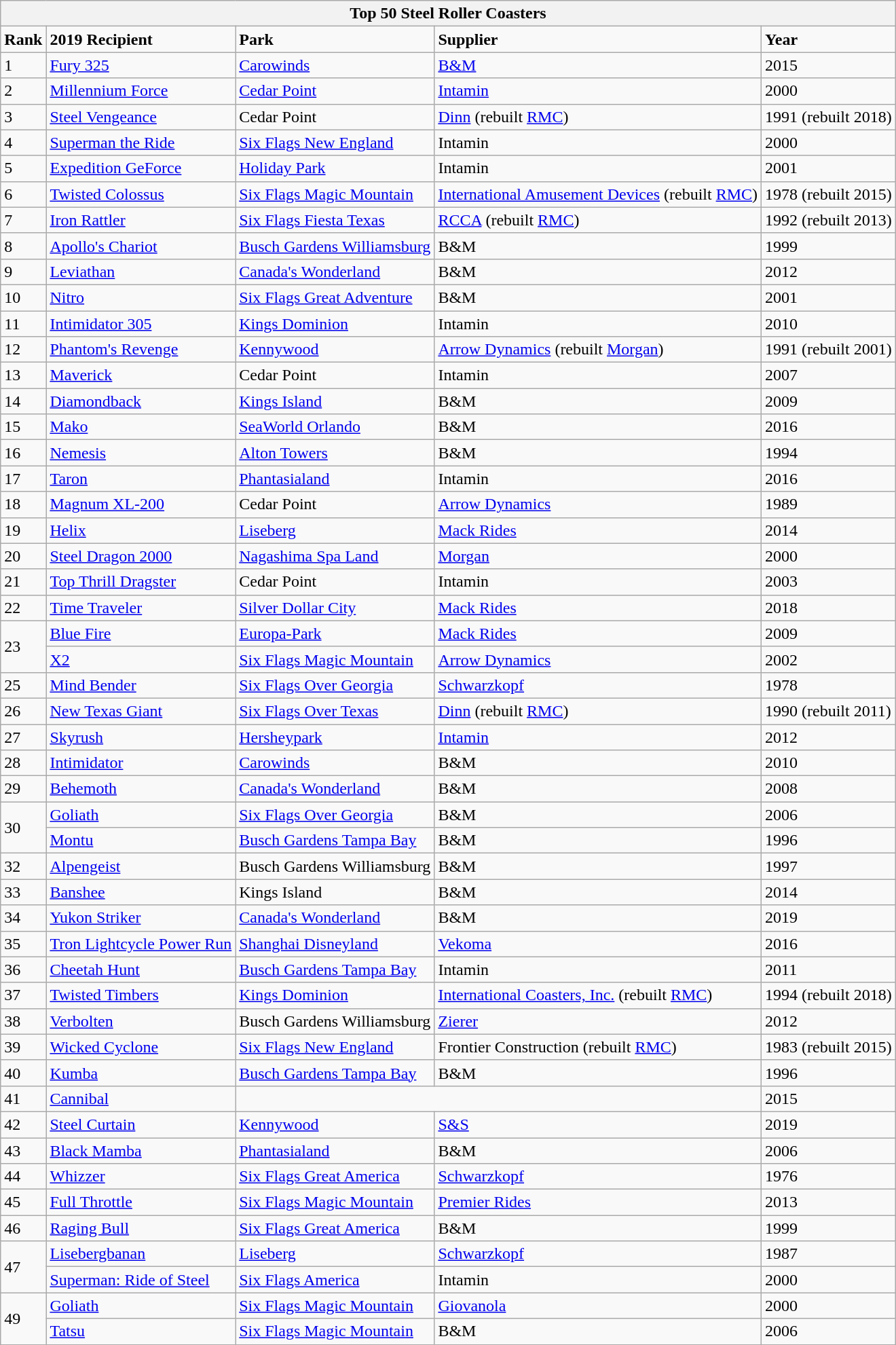<table class="wikitable" style="margin:1em auto;">
<tr>
<th colspan="500">Top 50 Steel Roller Coasters</th>
</tr>
<tr>
<td><strong>Rank</strong></td>
<td><strong>2019 Recipient</strong></td>
<td><strong>Park</strong></td>
<td><strong>Supplier</strong></td>
<td><strong>Year</strong></td>
</tr>
<tr>
<td>1</td>
<td><a href='#'>Fury 325</a></td>
<td><a href='#'>Carowinds</a></td>
<td><a href='#'>B&M</a></td>
<td>2015</td>
</tr>
<tr>
<td>2</td>
<td><a href='#'>Millennium Force</a></td>
<td><a href='#'>Cedar Point</a></td>
<td><a href='#'>Intamin</a></td>
<td>2000</td>
</tr>
<tr>
<td>3</td>
<td><a href='#'>Steel Vengeance</a></td>
<td>Cedar Point</td>
<td><a href='#'>Dinn</a> (rebuilt <a href='#'>RMC</a>)</td>
<td>1991 (rebuilt 2018)</td>
</tr>
<tr>
<td>4</td>
<td><a href='#'>Superman the Ride</a></td>
<td><a href='#'>Six Flags New England</a></td>
<td>Intamin</td>
<td>2000</td>
</tr>
<tr>
<td>5</td>
<td><a href='#'>Expedition GeForce</a></td>
<td><a href='#'>Holiday Park</a></td>
<td>Intamin</td>
<td>2001</td>
</tr>
<tr>
<td>6</td>
<td><a href='#'>Twisted Colossus</a></td>
<td><a href='#'>Six Flags Magic Mountain</a></td>
<td><a href='#'>International Amusement Devices</a> (rebuilt <a href='#'>RMC</a>)</td>
<td>1978 (rebuilt 2015)</td>
</tr>
<tr>
<td>7</td>
<td><a href='#'>Iron Rattler</a></td>
<td><a href='#'>Six Flags Fiesta Texas</a></td>
<td><a href='#'>RCCA</a> (rebuilt <a href='#'>RMC</a>)</td>
<td>1992 (rebuilt 2013)</td>
</tr>
<tr>
<td>8</td>
<td><a href='#'>Apollo's Chariot</a></td>
<td><a href='#'>Busch Gardens Williamsburg</a></td>
<td>B&M</td>
<td>1999</td>
</tr>
<tr>
<td>9</td>
<td><a href='#'>Leviathan</a></td>
<td><a href='#'>Canada's Wonderland</a></td>
<td>B&M</td>
<td>2012</td>
</tr>
<tr>
<td>10</td>
<td><a href='#'>Nitro</a></td>
<td><a href='#'>Six Flags Great Adventure</a></td>
<td>B&M</td>
<td>2001</td>
</tr>
<tr>
<td>11</td>
<td><a href='#'>Intimidator 305</a></td>
<td><a href='#'>Kings Dominion</a></td>
<td>Intamin</td>
<td>2010</td>
</tr>
<tr>
<td>12</td>
<td><a href='#'>Phantom's Revenge</a></td>
<td><a href='#'>Kennywood</a></td>
<td><a href='#'>Arrow Dynamics</a> (rebuilt <a href='#'>Morgan</a>)</td>
<td>1991 (rebuilt 2001)</td>
</tr>
<tr>
<td>13</td>
<td><a href='#'>Maverick</a></td>
<td>Cedar Point</td>
<td>Intamin</td>
<td>2007</td>
</tr>
<tr>
<td>14</td>
<td><a href='#'>Diamondback</a></td>
<td><a href='#'>Kings Island</a></td>
<td>B&M</td>
<td>2009</td>
</tr>
<tr>
<td>15</td>
<td><a href='#'>Mako</a></td>
<td><a href='#'>SeaWorld Orlando</a></td>
<td>B&M</td>
<td>2016</td>
</tr>
<tr>
<td>16</td>
<td><a href='#'>Nemesis</a></td>
<td><a href='#'>Alton Towers</a></td>
<td>B&M</td>
<td>1994</td>
</tr>
<tr>
<td>17</td>
<td><a href='#'>Taron</a></td>
<td><a href='#'>Phantasialand</a></td>
<td>Intamin</td>
<td>2016</td>
</tr>
<tr>
<td>18</td>
<td><a href='#'>Magnum XL-200</a></td>
<td>Cedar Point</td>
<td><a href='#'>Arrow Dynamics</a></td>
<td>1989</td>
</tr>
<tr>
<td>19</td>
<td><a href='#'>Helix</a></td>
<td><a href='#'>Liseberg</a></td>
<td><a href='#'>Mack Rides</a></td>
<td>2014</td>
</tr>
<tr>
<td>20</td>
<td><a href='#'>Steel Dragon 2000</a></td>
<td><a href='#'>Nagashima Spa Land</a></td>
<td><a href='#'>Morgan</a></td>
<td>2000</td>
</tr>
<tr>
<td>21</td>
<td><a href='#'>Top Thrill Dragster</a></td>
<td>Cedar Point</td>
<td>Intamin</td>
<td>2003</td>
</tr>
<tr>
<td>22</td>
<td><a href='#'>Time Traveler</a></td>
<td><a href='#'>Silver Dollar City</a></td>
<td><a href='#'>Mack Rides</a></td>
<td>2018</td>
</tr>
<tr>
<td rowspan="2">23</td>
<td><a href='#'>Blue Fire</a></td>
<td><a href='#'>Europa-Park</a></td>
<td><a href='#'>Mack Rides</a></td>
<td>2009</td>
</tr>
<tr>
<td><a href='#'>X2</a></td>
<td><a href='#'>Six Flags Magic Mountain</a></td>
<td><a href='#'>Arrow Dynamics</a></td>
<td>2002</td>
</tr>
<tr>
<td>25</td>
<td><a href='#'>Mind Bender</a></td>
<td><a href='#'>Six Flags Over Georgia</a></td>
<td><a href='#'>Schwarzkopf</a></td>
<td>1978</td>
</tr>
<tr>
<td>26</td>
<td><a href='#'>New Texas Giant</a></td>
<td><a href='#'>Six Flags Over Texas</a></td>
<td><a href='#'>Dinn</a> (rebuilt <a href='#'>RMC</a>)</td>
<td>1990 (rebuilt 2011)</td>
</tr>
<tr>
<td>27</td>
<td><a href='#'>Skyrush</a></td>
<td><a href='#'>Hersheypark</a></td>
<td><a href='#'>Intamin</a></td>
<td>2012</td>
</tr>
<tr>
<td>28</td>
<td><a href='#'>Intimidator</a></td>
<td><a href='#'>Carowinds</a></td>
<td>B&M</td>
<td>2010</td>
</tr>
<tr>
<td>29</td>
<td><a href='#'>Behemoth</a></td>
<td><a href='#'>Canada's Wonderland</a></td>
<td>B&M</td>
<td>2008</td>
</tr>
<tr>
<td rowspan="2">30</td>
<td><a href='#'>Goliath</a></td>
<td><a href='#'>Six Flags Over Georgia</a></td>
<td>B&M</td>
<td>2006</td>
</tr>
<tr>
<td><a href='#'>Montu</a></td>
<td><a href='#'>Busch Gardens Tampa Bay</a></td>
<td>B&M</td>
<td>1996</td>
</tr>
<tr>
<td>32</td>
<td><a href='#'>Alpengeist</a></td>
<td>Busch Gardens Williamsburg</td>
<td>B&M</td>
<td>1997</td>
</tr>
<tr>
<td>33</td>
<td><a href='#'>Banshee</a></td>
<td>Kings Island</td>
<td>B&M</td>
<td>2014</td>
</tr>
<tr>
<td>34</td>
<td><a href='#'>Yukon Striker</a></td>
<td><a href='#'>Canada's Wonderland</a></td>
<td>B&M</td>
<td>2019</td>
</tr>
<tr>
<td>35</td>
<td><a href='#'>Tron Lightcycle Power Run</a></td>
<td><a href='#'>Shanghai Disneyland</a></td>
<td><a href='#'>Vekoma</a></td>
<td>2016</td>
</tr>
<tr>
<td>36</td>
<td><a href='#'>Cheetah Hunt</a></td>
<td><a href='#'>Busch Gardens Tampa Bay</a></td>
<td>Intamin</td>
<td>2011</td>
</tr>
<tr>
<td>37</td>
<td><a href='#'>Twisted Timbers</a></td>
<td><a href='#'>Kings Dominion</a></td>
<td><a href='#'>International Coasters, Inc.</a> (rebuilt <a href='#'>RMC</a>)</td>
<td>1994 (rebuilt 2018)</td>
</tr>
<tr>
<td>38</td>
<td><a href='#'>Verbolten</a></td>
<td>Busch Gardens Williamsburg</td>
<td><a href='#'>Zierer</a></td>
<td>2012</td>
</tr>
<tr>
<td>39</td>
<td><a href='#'>Wicked Cyclone</a></td>
<td><a href='#'>Six Flags New England</a></td>
<td>Frontier Construction (rebuilt <a href='#'>RMC</a>)</td>
<td>1983 (rebuilt 2015)</td>
</tr>
<tr>
<td>40</td>
<td><a href='#'>Kumba</a></td>
<td><a href='#'>Busch Gardens Tampa Bay</a></td>
<td>B&M</td>
<td>1996</td>
</tr>
<tr>
<td>41</td>
<td><a href='#'>Cannibal</a></td>
<td colspan="2"></td>
<td>2015</td>
</tr>
<tr>
<td>42</td>
<td><a href='#'>Steel Curtain</a></td>
<td><a href='#'>Kennywood</a></td>
<td><a href='#'>S&S</a></td>
<td>2019</td>
</tr>
<tr>
<td>43</td>
<td><a href='#'>Black Mamba</a></td>
<td><a href='#'>Phantasialand</a></td>
<td>B&M</td>
<td>2006</td>
</tr>
<tr>
<td>44</td>
<td><a href='#'>Whizzer</a></td>
<td><a href='#'>Six Flags Great America</a></td>
<td><a href='#'>Schwarzkopf</a></td>
<td>1976</td>
</tr>
<tr>
<td>45</td>
<td><a href='#'>Full Throttle</a></td>
<td><a href='#'>Six Flags Magic Mountain</a></td>
<td><a href='#'>Premier Rides</a></td>
<td>2013</td>
</tr>
<tr>
<td>46</td>
<td><a href='#'>Raging Bull</a></td>
<td><a href='#'>Six Flags Great America</a></td>
<td>B&M</td>
<td>1999</td>
</tr>
<tr>
<td rowspan="2">47</td>
<td><a href='#'>Lisebergbanan</a></td>
<td><a href='#'>Liseberg</a></td>
<td><a href='#'>Schwarzkopf</a></td>
<td>1987</td>
</tr>
<tr>
<td><a href='#'>Superman: Ride of Steel</a></td>
<td><a href='#'>Six Flags America</a></td>
<td>Intamin</td>
<td>2000</td>
</tr>
<tr>
<td rowspan="2">49</td>
<td><a href='#'>Goliath</a></td>
<td><a href='#'>Six Flags Magic Mountain</a></td>
<td><a href='#'>Giovanola</a></td>
<td>2000</td>
</tr>
<tr>
<td><a href='#'>Tatsu</a></td>
<td><a href='#'>Six Flags Magic Mountain</a></td>
<td>B&M</td>
<td>2006</td>
</tr>
</table>
